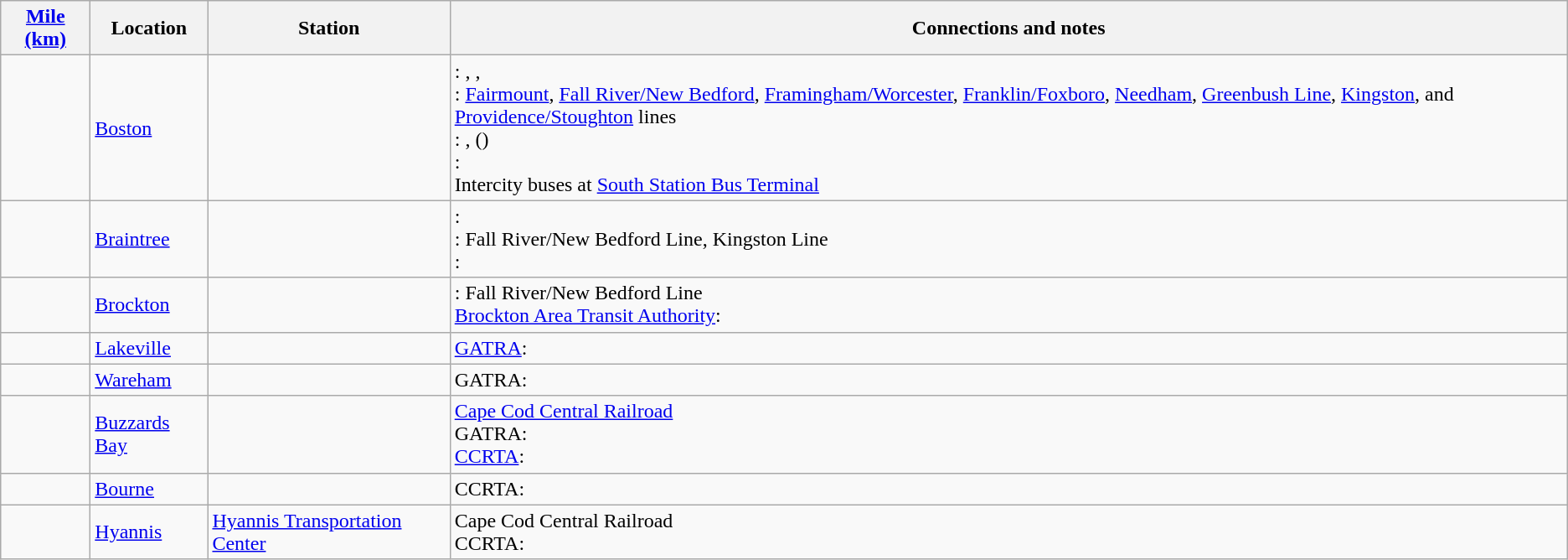<table class="wikitable">
<tr>
<th><a href='#'>Mile (km)</a></th>
<th>Location</th>
<th>Station</th>
<th>Connections and notes</th>
</tr>
<tr>
<td></td>
<td><a href='#'>Boston</a></td>
<td></td>
<td>: , , <br>: <a href='#'>Fairmount</a>, <a href='#'>Fall River/New Bedford</a>, <a href='#'>Framingham/Worcester</a>, <a href='#'>Franklin/Foxboro</a>, <a href='#'>Needham</a>, <a href='#'>Greenbush Line</a>, <a href='#'>Kingston</a>, and <a href='#'>Providence/Stoughton</a> lines<br>: ,  ()<br>: <br> Intercity buses at <a href='#'>South Station Bus Terminal</a></td>
</tr>
<tr>
<td></td>
<td><a href='#'>Braintree</a></td>
<td></td>
<td>: <br>: Fall River/New Bedford Line, Kingston Line<br>: </td>
</tr>
<tr>
<td></td>
<td><a href='#'>Brockton</a></td>
<td></td>
<td>: Fall River/New Bedford Line<br> <a href='#'>Brockton Area Transit Authority</a>: </td>
</tr>
<tr>
<td></td>
<td><a href='#'>Lakeville</a></td>
<td></td>
<td> <a href='#'>GATRA</a>: </td>
</tr>
<tr>
<td></td>
<td><a href='#'>Wareham</a></td>
<td></td>
<td> GATRA: </td>
</tr>
<tr>
<td></td>
<td><a href='#'>Buzzards Bay</a></td>
<td></td>
<td> <a href='#'>Cape Cod Central Railroad</a><br>  GATRA: <br>  <a href='#'>CCRTA</a>: <br> </td>
</tr>
<tr>
<td></td>
<td><a href='#'>Bourne</a></td>
<td></td>
<td> CCRTA: <br> </td>
</tr>
<tr>
<td></td>
<td><a href='#'>Hyannis</a></td>
<td><a href='#'>Hyannis Transportation Center</a></td>
<td> Cape Cod Central Railroad<br> CCRTA: <br> </td>
</tr>
</table>
